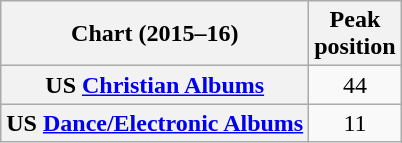<table class="wikitable plainrowheaders sortable">
<tr>
<th scope="col">Chart (2015–16)</th>
<th scope="col">Peak<br>position</th>
</tr>
<tr>
<th scope="row">US <a href='#'>Christian Albums</a></th>
<td align=center>44</td>
</tr>
<tr>
<th scope="row">US <a href='#'>Dance/Electronic Albums</a></th>
<td align=center>11</td>
</tr>
</table>
